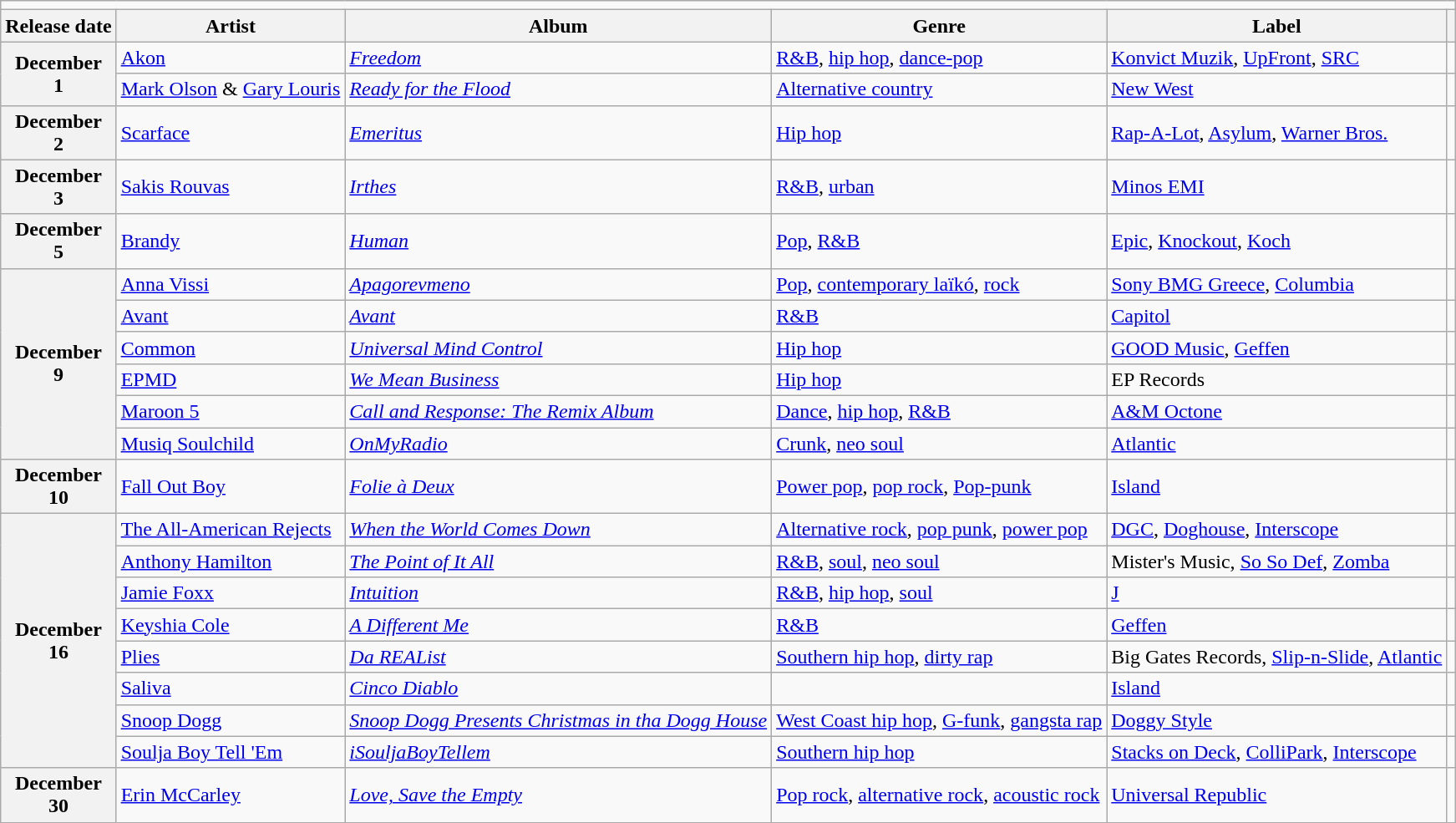<table class="wikitable plainrowheaders">
<tr>
<td colspan="6" style="text-align:center;"></td>
</tr>
<tr>
<th scope="col">Release date</th>
<th scope="col">Artist</th>
<th scope="col">Album</th>
<th scope="col">Genre</th>
<th scope="col">Label</th>
<th scope="col"></th>
</tr>
<tr>
<th scope="row" rowspan="2" style="text-align:center;">December<br>1</th>
<td><a href='#'>Akon</a></td>
<td><em><a href='#'>Freedom</a></em></td>
<td><a href='#'>R&B</a>, <a href='#'>hip hop</a>, <a href='#'>dance-pop</a></td>
<td><a href='#'>Konvict Muzik</a>, <a href='#'>UpFront</a>, <a href='#'>SRC</a></td>
<td></td>
</tr>
<tr>
<td><a href='#'>Mark Olson</a> & <a href='#'>Gary Louris</a></td>
<td><em><a href='#'>Ready for the Flood</a></em></td>
<td><a href='#'>Alternative country</a></td>
<td><a href='#'>New West</a></td>
<td></td>
</tr>
<tr>
<th scope="row" style="text-align:center;">December<br>2</th>
<td><a href='#'>Scarface</a></td>
<td><em><a href='#'>Emeritus</a></em></td>
<td><a href='#'>Hip hop</a></td>
<td><a href='#'>Rap-A-Lot</a>, <a href='#'>Asylum</a>, <a href='#'>Warner Bros.</a></td>
<td></td>
</tr>
<tr>
<th scope="row" style="text-align:center;">December<br>3</th>
<td><a href='#'>Sakis Rouvas</a></td>
<td><em><a href='#'>Irthes</a></em></td>
<td><a href='#'>R&B</a>, <a href='#'>urban</a></td>
<td><a href='#'>Minos EMI</a></td>
<td></td>
</tr>
<tr>
<th scope="row" style="text-align:center;">December<br>5</th>
<td><a href='#'>Brandy</a></td>
<td><em><a href='#'>Human</a></em></td>
<td><a href='#'>Pop</a>, <a href='#'>R&B</a></td>
<td><a href='#'>Epic</a>, <a href='#'>Knockout</a>, <a href='#'>Koch</a></td>
<td></td>
</tr>
<tr>
<th scope="row" rowspan="6" style="text-align:center;">December<br>9</th>
<td><a href='#'>Anna Vissi</a></td>
<td><em><a href='#'>Apagorevmeno</a></em></td>
<td><a href='#'>Pop</a>, <a href='#'>contemporary laïkó</a>, <a href='#'>rock</a></td>
<td><a href='#'>Sony BMG Greece</a>, <a href='#'>Columbia</a></td>
<td></td>
</tr>
<tr>
<td><a href='#'>Avant</a></td>
<td><em><a href='#'>Avant</a></em></td>
<td><a href='#'>R&B</a></td>
<td><a href='#'>Capitol</a></td>
<td></td>
</tr>
<tr>
<td><a href='#'>Common</a></td>
<td><em><a href='#'>Universal Mind Control</a></em></td>
<td><a href='#'>Hip hop</a></td>
<td><a href='#'>GOOD Music</a>, <a href='#'>Geffen</a></td>
<td></td>
</tr>
<tr>
<td><a href='#'>EPMD</a></td>
<td><em><a href='#'>We Mean Business</a></em></td>
<td><a href='#'>Hip hop</a></td>
<td>EP Records</td>
<td></td>
</tr>
<tr>
<td><a href='#'>Maroon 5</a></td>
<td><em><a href='#'>Call and Response: The Remix Album</a></em></td>
<td><a href='#'>Dance</a>, <a href='#'>hip hop</a>, <a href='#'>R&B</a></td>
<td><a href='#'>A&M Octone</a></td>
<td></td>
</tr>
<tr>
<td><a href='#'>Musiq Soulchild</a></td>
<td><em><a href='#'>OnMyRadio</a></em></td>
<td><a href='#'>Crunk</a>, <a href='#'>neo soul</a></td>
<td><a href='#'>Atlantic</a></td>
<td></td>
</tr>
<tr>
<th scope="row" style="text-align:center;">December<br>10</th>
<td><a href='#'>Fall Out Boy</a></td>
<td><em><a href='#'>Folie à Deux</a></em></td>
<td><a href='#'>Power pop</a>, <a href='#'>pop rock</a>, <a href='#'>Pop-punk</a></td>
<td><a href='#'>Island</a></td>
<td></td>
</tr>
<tr>
<th scope="row" rowspan="8" style="text-align:center;">December<br>16</th>
<td><a href='#'>The All-American Rejects</a></td>
<td><em><a href='#'>When the World Comes Down</a></em></td>
<td><a href='#'>Alternative rock</a>, <a href='#'>pop punk</a>, <a href='#'>power pop</a></td>
<td><a href='#'>DGC</a>, <a href='#'>Doghouse</a>, <a href='#'>Interscope</a></td>
<td></td>
</tr>
<tr>
<td><a href='#'>Anthony Hamilton</a></td>
<td><em><a href='#'>The Point of It All</a></em></td>
<td><a href='#'>R&B</a>, <a href='#'>soul</a>, <a href='#'>neo soul</a></td>
<td>Mister's Music, <a href='#'>So So Def</a>, <a href='#'>Zomba</a></td>
<td></td>
</tr>
<tr>
<td><a href='#'>Jamie Foxx</a></td>
<td><em><a href='#'>Intuition</a></em></td>
<td><a href='#'>R&B</a>, <a href='#'>hip hop</a>, <a href='#'>soul</a></td>
<td><a href='#'>J</a></td>
<td></td>
</tr>
<tr>
<td><a href='#'>Keyshia Cole</a></td>
<td><em><a href='#'>A Different Me</a></em></td>
<td><a href='#'>R&B</a></td>
<td><a href='#'>Geffen</a></td>
<td></td>
</tr>
<tr>
<td><a href='#'>Plies</a></td>
<td><em><a href='#'>Da REAList</a></em></td>
<td><a href='#'>Southern hip hop</a>, <a href='#'>dirty rap</a></td>
<td>Big Gates Records, <a href='#'>Slip-n-Slide</a>, <a href='#'>Atlantic</a></td>
<td></td>
</tr>
<tr>
<td><a href='#'>Saliva</a></td>
<td><em><a href='#'>Cinco Diablo</a></em></td>
<td></td>
<td><a href='#'>Island</a></td>
<td></td>
</tr>
<tr>
<td><a href='#'>Snoop Dogg</a></td>
<td><em><a href='#'>Snoop Dogg Presents Christmas in tha Dogg House</a></em></td>
<td><a href='#'>West Coast hip hop</a>, <a href='#'>G-funk</a>, <a href='#'>gangsta rap</a></td>
<td><a href='#'>Doggy Style</a></td>
<td></td>
</tr>
<tr>
<td><a href='#'>Soulja Boy Tell 'Em</a></td>
<td><em><a href='#'>iSouljaBoyTellem</a></em></td>
<td><a href='#'>Southern hip hop</a></td>
<td><a href='#'>Stacks on Deck</a>, <a href='#'>ColliPark</a>, <a href='#'>Interscope</a></td>
<td></td>
</tr>
<tr>
<th scope="row" style="text-align:center;">December<br>30</th>
<td><a href='#'>Erin McCarley</a></td>
<td><em><a href='#'>Love, Save the Empty</a></em></td>
<td><a href='#'>Pop rock</a>, <a href='#'>alternative rock</a>, <a href='#'>acoustic rock</a></td>
<td><a href='#'>Universal Republic</a></td>
<td></td>
</tr>
</table>
